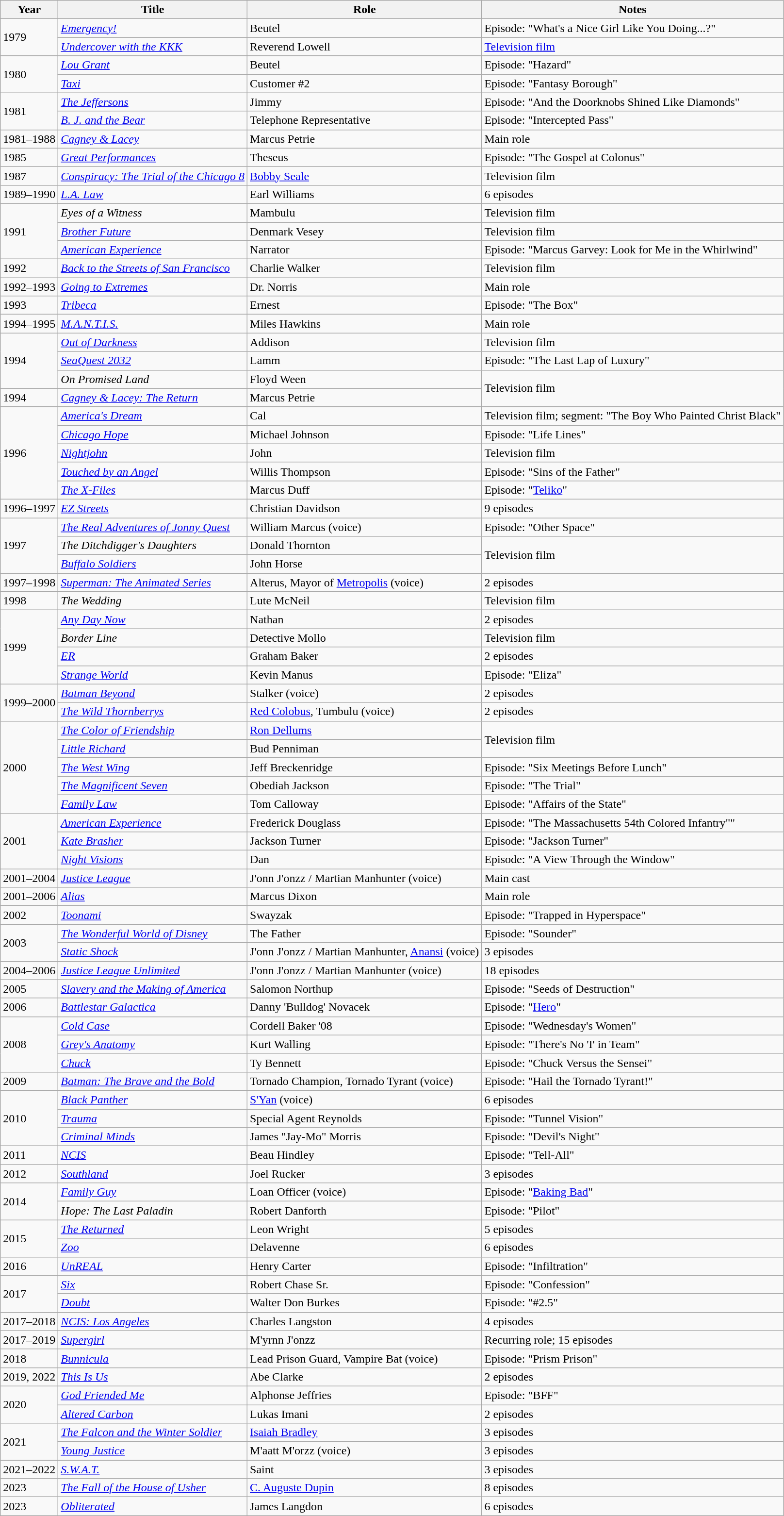<table class="wikitable plainrowheaders sortable">
<tr>
<th scope="col">Year</th>
<th scope="col">Title</th>
<th scope="col">Role</th>
<th scope="col" class="unsortable">Notes</th>
</tr>
<tr 1979 "Roots the Next Generation" (one of the military characters that was hanged)>
<td rowspan="2">1979</td>
<td><em><a href='#'>Emergency!</a></em></td>
<td>Beutel</td>
<td>Episode: "What's a Nice Girl Like You Doing...?"</td>
</tr>
<tr>
<td><em><a href='#'>Undercover with the KKK</a></em></td>
<td>Reverend Lowell</td>
<td><a href='#'>Television film</a></td>
</tr>
<tr>
<td rowspan="2">1980</td>
<td><a href='#'><em>Lou Grant</em></a></td>
<td>Beutel</td>
<td>Episode: "Hazard"</td>
</tr>
<tr>
<td><a href='#'><em>Taxi</em></a></td>
<td>Customer #2</td>
<td>Episode: "Fantasy Borough"</td>
</tr>
<tr>
<td rowspan="2">1981</td>
<td><em><a href='#'>The Jeffersons</a></em></td>
<td>Jimmy</td>
<td>Episode: "And the Doorknobs Shined Like Diamonds"</td>
</tr>
<tr>
<td><em><a href='#'>B. J. and the Bear</a></em></td>
<td>Telephone Representative</td>
<td>Episode: "Intercepted Pass"</td>
</tr>
<tr>
<td>1981–1988</td>
<td><em><a href='#'>Cagney & Lacey</a></em></td>
<td>Marcus Petrie</td>
<td>Main role</td>
</tr>
<tr>
<td>1985</td>
<td><em><a href='#'>Great Performances</a></em></td>
<td>Theseus</td>
<td>Episode: "The Gospel at Colonus"</td>
</tr>
<tr>
<td>1987</td>
<td><em><a href='#'>Conspiracy: The Trial of the Chicago 8</a></em></td>
<td><a href='#'>Bobby Seale</a></td>
<td>Television film</td>
</tr>
<tr>
<td>1989–1990</td>
<td><em><a href='#'>L.A. Law</a></em></td>
<td>Earl Williams</td>
<td>6 episodes</td>
</tr>
<tr>
<td rowspan="3">1991</td>
<td><em>Eyes of a Witness</em></td>
<td>Mambulu</td>
<td>Television film</td>
</tr>
<tr>
<td><em><a href='#'>Brother Future</a></em></td>
<td>Denmark Vesey</td>
<td>Television film</td>
</tr>
<tr>
<td><em><a href='#'>American Experience</a></em></td>
<td>Narrator</td>
<td>Episode: "Marcus Garvey: Look for Me in the Whirlwind"</td>
</tr>
<tr>
<td>1992</td>
<td><em><a href='#'>Back to the Streets of San Francisco</a></em></td>
<td>Charlie Walker</td>
<td>Television film</td>
</tr>
<tr>
<td>1992–1993</td>
<td><a href='#'><em>Going to Extremes</em></a></td>
<td>Dr. Norris</td>
<td>Main role</td>
</tr>
<tr>
<td>1993</td>
<td><a href='#'><em>Tribeca</em></a></td>
<td>Ernest</td>
<td>Episode: "The Box"</td>
</tr>
<tr>
<td>1994–1995</td>
<td><em><a href='#'>M.A.N.T.I.S.</a></em></td>
<td>Miles Hawkins</td>
<td>Main role</td>
</tr>
<tr>
<td rowspan="3">1994</td>
<td><em><a href='#'>Out of Darkness</a></em></td>
<td>Addison</td>
<td>Television film</td>
</tr>
<tr>
<td><em><a href='#'>SeaQuest 2032</a></em></td>
<td>Lamm</td>
<td>Episode: "The Last Lap of Luxury"</td>
</tr>
<tr>
<td><em>On Promised Land</em></td>
<td>Floyd Ween</td>
<td rowspan="2">Television film</td>
</tr>
<tr>
<td>1994</td>
<td><em><a href='#'>Cagney & Lacey: The Return</a></em></td>
<td>Marcus Petrie</td>
</tr>
<tr>
<td rowspan="5">1996</td>
<td><em><a href='#'>America's Dream</a></em></td>
<td>Cal</td>
<td>Television film; segment: "The Boy Who Painted Christ Black"</td>
</tr>
<tr>
<td><em><a href='#'>Chicago Hope</a></em></td>
<td>Michael Johnson</td>
<td>Episode: "Life Lines"</td>
</tr>
<tr>
<td><a href='#'><em>Nightjohn</em></a></td>
<td>John</td>
<td>Television film</td>
</tr>
<tr>
<td><em><a href='#'>Touched by an Angel</a></em></td>
<td>Willis Thompson</td>
<td>Episode: "Sins of the Father"</td>
</tr>
<tr>
<td><em><a href='#'>The X-Files</a></em></td>
<td>Marcus Duff</td>
<td>Episode: "<a href='#'>Teliko</a>"</td>
</tr>
<tr>
<td>1996–1997</td>
<td><em><a href='#'>EZ Streets</a></em></td>
<td>Christian Davidson</td>
<td>9 episodes</td>
</tr>
<tr>
<td rowspan="3">1997</td>
<td><em><a href='#'>The Real Adventures of Jonny Quest</a></em></td>
<td>William Marcus (voice)</td>
<td>Episode: "Other Space"</td>
</tr>
<tr>
<td><em>The Ditchdigger's Daughters</em></td>
<td>Donald Thornton</td>
<td rowspan="2">Television film</td>
</tr>
<tr>
<td><a href='#'><em>Buffalo Soldiers</em></a></td>
<td>John Horse</td>
</tr>
<tr>
<td>1997–1998</td>
<td><em><a href='#'>Superman: The Animated Series</a></em></td>
<td>Alterus, Mayor of <a href='#'>Metropolis</a> (voice)</td>
<td>2 episodes</td>
</tr>
<tr>
<td>1998</td>
<td><em>The Wedding</em></td>
<td>Lute McNeil</td>
<td>Television film</td>
</tr>
<tr>
<td rowspan="4">1999</td>
<td><a href='#'><em>Any Day Now</em></a></td>
<td>Nathan</td>
<td>2 episodes</td>
</tr>
<tr>
<td><em>Border Line</em></td>
<td>Detective Mollo</td>
<td>Television film</td>
</tr>
<tr>
<td><a href='#'><em>ER</em></a></td>
<td>Graham Baker</td>
<td>2 episodes</td>
</tr>
<tr>
<td><a href='#'><em>Strange World</em></a></td>
<td>Kevin Manus</td>
<td>Episode: "Eliza"</td>
</tr>
<tr>
<td rowspan="2">1999–2000</td>
<td><em><a href='#'>Batman Beyond</a></em></td>
<td>Stalker (voice)</td>
<td>2 episodes</td>
</tr>
<tr>
<td><em><a href='#'>The Wild Thornberrys</a></em></td>
<td><a href='#'>Red Colobus</a>, Tumbulu (voice)</td>
<td>2 episodes</td>
</tr>
<tr>
<td rowspan="5">2000</td>
<td><em><a href='#'>The Color of Friendship</a></em></td>
<td><a href='#'>Ron Dellums</a></td>
<td rowspan="2">Television film</td>
</tr>
<tr>
<td><a href='#'><em>Little Richard</em></a></td>
<td>Bud Penniman</td>
</tr>
<tr>
<td><em><a href='#'>The West Wing</a></em></td>
<td>Jeff Breckenridge</td>
<td>Episode: "Six Meetings Before Lunch"</td>
</tr>
<tr>
<td><a href='#'><em>The Magnificent Seven</em></a></td>
<td>Obediah Jackson</td>
<td>Episode: "The Trial"</td>
</tr>
<tr>
<td><a href='#'><em>Family Law</em></a></td>
<td>Tom Calloway</td>
<td>Episode: "Affairs of the State"</td>
</tr>
<tr>
<td rowspan="3">2001</td>
<td><em><a href='#'>American Experience</a></em></td>
<td>Frederick Douglass</td>
<td>Episode: "The Massachusetts 54th Colored Infantry""</td>
</tr>
<tr>
<td><em><a href='#'>Kate Brasher</a></em></td>
<td>Jackson Turner</td>
<td>Episode: "Jackson Turner"</td>
</tr>
<tr>
<td><a href='#'><em>Night Visions</em></a></td>
<td>Dan</td>
<td>Episode: "A View Through the Window"</td>
</tr>
<tr>
<td>2001–2004</td>
<td><a href='#'><em>Justice League</em></a></td>
<td>J'onn J'onzz / Martian Manhunter (voice)</td>
<td>Main cast</td>
</tr>
<tr>
<td>2001–2006</td>
<td><a href='#'><em>Alias</em></a></td>
<td>Marcus Dixon</td>
<td>Main role</td>
</tr>
<tr>
<td>2002</td>
<td><em><a href='#'>Toonami</a></em></td>
<td>Swayzak</td>
<td>Episode: "Trapped in Hyperspace"</td>
</tr>
<tr>
<td rowspan="2">2003</td>
<td><em><a href='#'>The Wonderful World of Disney</a></em></td>
<td>The Father</td>
<td>Episode: "Sounder"</td>
</tr>
<tr>
<td><em><a href='#'>Static Shock</a></em></td>
<td>J'onn J'onzz / Martian Manhunter, <a href='#'>Anansi</a> (voice)</td>
<td>3 episodes</td>
</tr>
<tr>
<td>2004–2006</td>
<td><em><a href='#'>Justice League Unlimited</a></em></td>
<td>J'onn J'onzz / Martian Manhunter (voice)</td>
<td>18 episodes</td>
</tr>
<tr>
<td>2005</td>
<td><em><a href='#'>Slavery and the Making of America</a></em></td>
<td>Salomon Northup</td>
<td>Episode: "Seeds of Destruction"</td>
</tr>
<tr>
<td>2006</td>
<td><a href='#'><em>Battlestar Galactica</em></a></td>
<td>Danny 'Bulldog' Novacek</td>
<td>Episode: "<a href='#'>Hero</a>"</td>
</tr>
<tr>
<td rowspan="3">2008</td>
<td><em><a href='#'>Cold Case</a></em></td>
<td>Cordell Baker '08</td>
<td>Episode: "Wednesday's Women"</td>
</tr>
<tr>
<td><em><a href='#'>Grey's Anatomy</a></em></td>
<td>Kurt Walling</td>
<td>Episode: "There's No 'I' in Team"</td>
</tr>
<tr>
<td><a href='#'><em>Chuck</em></a></td>
<td>Ty Bennett</td>
<td>Episode: "Chuck Versus the Sensei"</td>
</tr>
<tr>
<td>2009</td>
<td><em><a href='#'>Batman: The Brave and the Bold</a></em></td>
<td>Tornado Champion, Tornado Tyrant (voice)</td>
<td>Episode: "Hail the Tornado Tyrant!"</td>
</tr>
<tr>
<td rowspan="3">2010</td>
<td><a href='#'><em>Black Panther</em></a></td>
<td><a href='#'>S'Yan</a> (voice)</td>
<td>6 episodes</td>
</tr>
<tr>
<td><a href='#'><em>Trauma</em></a></td>
<td>Special Agent Reynolds</td>
<td>Episode: "Tunnel Vision"</td>
</tr>
<tr>
<td><em><a href='#'>Criminal Minds</a></em></td>
<td>James "Jay-Mo" Morris</td>
<td>Episode: "Devil's Night"</td>
</tr>
<tr>
<td>2011</td>
<td><a href='#'><em>NCIS</em></a></td>
<td>Beau Hindley</td>
<td>Episode: "Tell-All"</td>
</tr>
<tr>
<td>2012</td>
<td><a href='#'><em>Southland</em></a></td>
<td>Joel Rucker</td>
<td>3 episodes</td>
</tr>
<tr>
<td rowspan="2">2014</td>
<td><em><a href='#'>Family Guy</a></em></td>
<td>Loan Officer (voice)</td>
<td>Episode: "<a href='#'>Baking Bad</a>"</td>
</tr>
<tr>
<td><em>Hope: The Last Paladin</em></td>
<td>Robert Danforth</td>
<td>Episode: "Pilot"</td>
</tr>
<tr>
<td rowspan="2">2015</td>
<td><a href='#'><em>The Returned</em></a></td>
<td>Leon Wright</td>
<td>5 episodes</td>
</tr>
<tr>
<td><a href='#'><em>Zoo</em></a></td>
<td>Delavenne</td>
<td>6 episodes</td>
</tr>
<tr>
<td>2016</td>
<td><a href='#'><em>UnREAL</em></a></td>
<td>Henry Carter</td>
<td>Episode: "Infiltration"</td>
</tr>
<tr>
<td rowspan="2">2017</td>
<td><a href='#'><em>Six</em></a></td>
<td>Robert Chase Sr.</td>
<td>Episode: "Confession"</td>
</tr>
<tr>
<td><a href='#'><em>Doubt</em></a></td>
<td>Walter Don Burkes</td>
<td>Episode: "#2.5"</td>
</tr>
<tr>
<td>2017–2018</td>
<td><em><a href='#'>NCIS: Los Angeles</a></em></td>
<td>Charles Langston</td>
<td>4 episodes</td>
</tr>
<tr>
<td>2017–2019</td>
<td><a href='#'><em>Supergirl</em></a></td>
<td>M'yrnn J'onzz</td>
<td>Recurring role; 15 episodes</td>
</tr>
<tr>
<td>2018</td>
<td><em><a href='#'>Bunnicula</a></em></td>
<td>Lead Prison Guard, Vampire Bat (voice)</td>
<td>Episode: "Prism Prison"</td>
</tr>
<tr>
<td>2019, 2022</td>
<td><em><a href='#'>This Is Us</a></em></td>
<td>Abe Clarke</td>
<td>2 episodes</td>
</tr>
<tr>
<td rowspan="2">2020</td>
<td><em><a href='#'>God Friended Me</a></em></td>
<td>Alphonse Jeffries</td>
<td>Episode: "BFF"</td>
</tr>
<tr>
<td><a href='#'><em>Altered Carbon</em></a></td>
<td>Lukas Imani</td>
<td>2 episodes</td>
</tr>
<tr>
<td rowspan="2">2021</td>
<td><em><a href='#'>The Falcon and the Winter Soldier</a></em></td>
<td><a href='#'>Isaiah Bradley</a></td>
<td>3 episodes</td>
</tr>
<tr>
<td><a href='#'><em>Young Justice</em></a></td>
<td>M'aatt M'orzz (voice)</td>
<td>3 episodes</td>
</tr>
<tr>
<td>2021–2022</td>
<td><a href='#'><em>S.W.A.T.</em></a></td>
<td>Saint</td>
<td>3 episodes</td>
</tr>
<tr>
<td>2023</td>
<td><em><a href='#'>The Fall of the House of Usher</a></em></td>
<td><a href='#'>C. Auguste Dupin</a></td>
<td>8 episodes</td>
</tr>
<tr>
<td>2023</td>
<td><em><a href='#'>Obliterated</a></em></td>
<td>James Langdon</td>
<td>6 episodes</td>
</tr>
</table>
